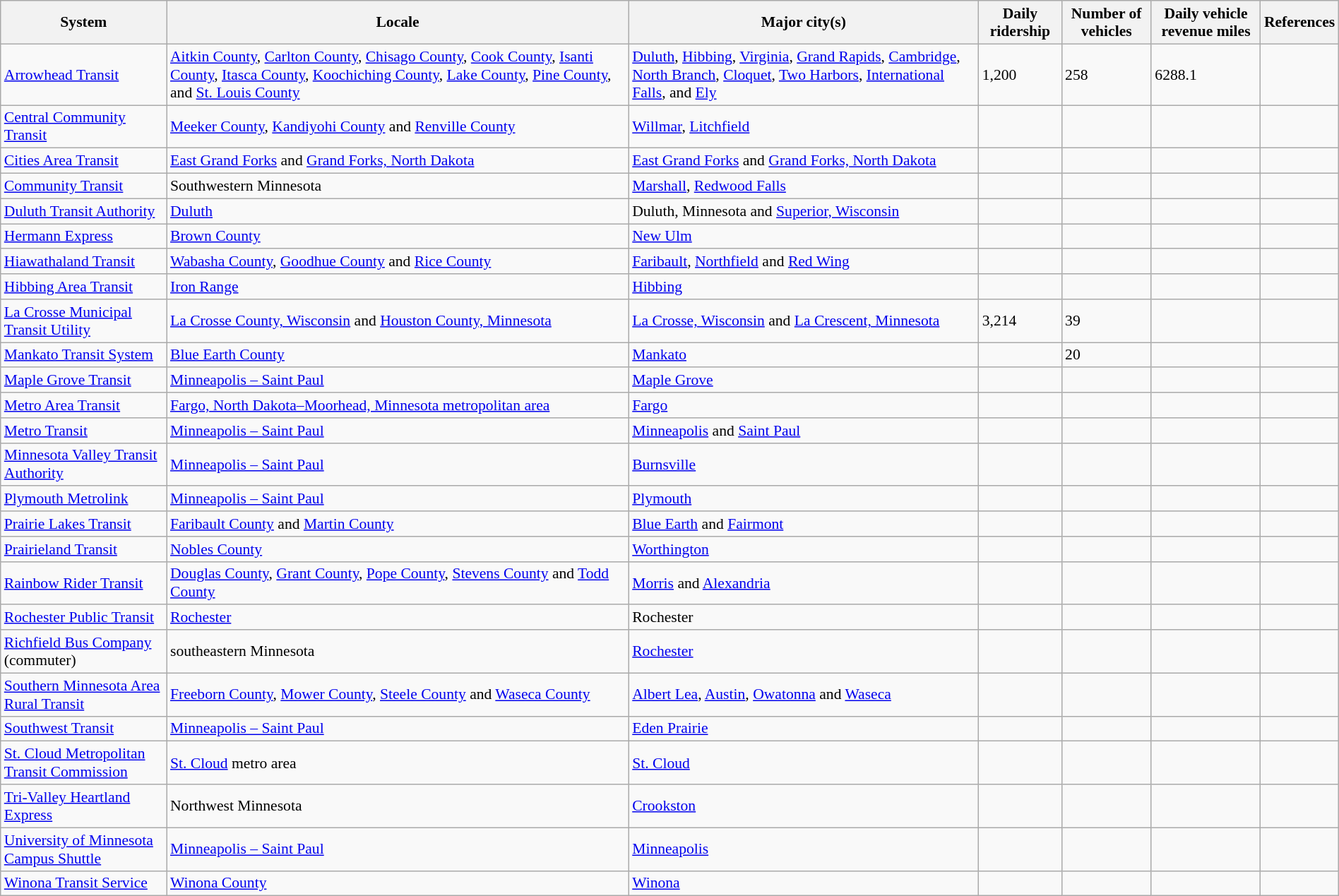<table class="wikitable sortable" style="font-size: 90%; width: 100%">
<tr>
<th>System</th>
<th>Locale</th>
<th>Major city(s)</th>
<th>Daily ridership</th>
<th>Number of vehicles</th>
<th>Daily vehicle revenue miles</th>
<th>References</th>
</tr>
<tr>
<td><a href='#'>Arrowhead Transit</a></td>
<td><a href='#'>Aitkin County</a>, <a href='#'>Carlton County</a>, <a href='#'>Chisago County</a>, <a href='#'>Cook County</a>, <a href='#'>Isanti County</a>, <a href='#'>Itasca County</a>, <a href='#'>Koochiching County</a>, <a href='#'>Lake County</a>, <a href='#'>Pine County</a>, and <a href='#'>St. Louis County</a></td>
<td><a href='#'>Duluth</a>, <a href='#'>Hibbing</a>, <a href='#'>Virginia</a>, <a href='#'>Grand Rapids</a>, <a href='#'>Cambridge</a>, <a href='#'>North Branch</a>, <a href='#'>Cloquet</a>, <a href='#'>Two Harbors</a>, <a href='#'>International Falls</a>, and <a href='#'>Ely</a></td>
<td>1,200</td>
<td>258</td>
<td>6288.1</td>
<td></td>
</tr>
<tr>
<td><a href='#'>Central Community Transit</a></td>
<td><a href='#'>Meeker County</a>, <a href='#'>Kandiyohi County</a> and <a href='#'>Renville County</a></td>
<td><a href='#'>Willmar</a>, <a href='#'>Litchfield</a></td>
<td></td>
<td></td>
<td></td>
<td></td>
</tr>
<tr>
<td><a href='#'>Cities Area Transit</a></td>
<td><a href='#'>East Grand Forks</a> and <a href='#'>Grand Forks, North Dakota</a></td>
<td><a href='#'>East Grand Forks</a> and <a href='#'>Grand Forks, North Dakota</a></td>
<td></td>
<td></td>
<td></td>
<td></td>
</tr>
<tr>
<td><a href='#'>Community Transit</a></td>
<td>Southwestern Minnesota</td>
<td><a href='#'>Marshall</a>, <a href='#'>Redwood Falls</a></td>
<td></td>
<td></td>
<td></td>
<td></td>
</tr>
<tr>
<td><a href='#'>Duluth Transit Authority</a></td>
<td><a href='#'>Duluth</a></td>
<td>Duluth, Minnesota and <a href='#'>Superior, Wisconsin</a></td>
<td></td>
<td></td>
<td></td>
<td></td>
</tr>
<tr>
<td><a href='#'>Hermann Express</a></td>
<td><a href='#'>Brown County</a></td>
<td><a href='#'>New Ulm</a></td>
<td></td>
<td></td>
<td></td>
<td></td>
</tr>
<tr>
<td><a href='#'>Hiawathaland Transit</a></td>
<td><a href='#'>Wabasha County</a>, <a href='#'>Goodhue County</a> and <a href='#'>Rice County</a></td>
<td><a href='#'>Faribault</a>, <a href='#'>Northfield</a> and <a href='#'>Red Wing</a></td>
<td></td>
<td></td>
<td></td>
<td></td>
</tr>
<tr>
<td><a href='#'>Hibbing Area Transit</a></td>
<td><a href='#'>Iron Range</a></td>
<td><a href='#'>Hibbing</a></td>
<td></td>
<td></td>
<td></td>
<td></td>
</tr>
<tr>
<td><a href='#'>La Crosse Municipal Transit Utility</a></td>
<td><a href='#'>La Crosse County, Wisconsin</a> and <a href='#'>Houston County, Minnesota</a></td>
<td><a href='#'>La Crosse, Wisconsin</a> and <a href='#'>La Crescent, Minnesota</a></td>
<td>3,214</td>
<td>39</td>
<td></td>
<td></td>
</tr>
<tr>
<td><a href='#'>Mankato Transit System</a></td>
<td><a href='#'>Blue Earth County</a></td>
<td><a href='#'>Mankato</a></td>
<td></td>
<td>20</td>
<td></td>
<td></td>
</tr>
<tr>
<td><a href='#'>Maple Grove Transit</a></td>
<td><a href='#'>Minneapolis – Saint Paul</a></td>
<td><a href='#'>Maple Grove</a></td>
<td></td>
<td></td>
<td></td>
<td></td>
</tr>
<tr>
<td><a href='#'>Metro Area Transit</a></td>
<td><a href='#'>Fargo, North Dakota–Moorhead, Minnesota metropolitan area</a></td>
<td><a href='#'>Fargo</a></td>
<td></td>
<td></td>
<td></td>
<td></td>
</tr>
<tr>
<td><a href='#'>Metro Transit</a></td>
<td><a href='#'>Minneapolis – Saint Paul</a></td>
<td><a href='#'>Minneapolis</a> and <a href='#'>Saint Paul</a></td>
<td></td>
<td></td>
<td></td>
<td></td>
</tr>
<tr>
<td><a href='#'>Minnesota Valley Transit Authority</a></td>
<td><a href='#'>Minneapolis – Saint Paul</a></td>
<td><a href='#'>Burnsville</a></td>
<td></td>
<td></td>
<td></td>
<td></td>
</tr>
<tr>
<td><a href='#'>Plymouth Metrolink</a></td>
<td><a href='#'>Minneapolis – Saint Paul</a></td>
<td><a href='#'>Plymouth</a></td>
<td></td>
<td></td>
<td></td>
<td></td>
</tr>
<tr>
<td><a href='#'>Prairie Lakes Transit</a></td>
<td><a href='#'>Faribault County</a> and <a href='#'>Martin County</a></td>
<td><a href='#'>Blue Earth</a> and <a href='#'>Fairmont</a></td>
<td></td>
<td></td>
<td></td>
<td></td>
</tr>
<tr>
<td><a href='#'>Prairieland Transit</a></td>
<td><a href='#'>Nobles County</a></td>
<td><a href='#'>Worthington</a></td>
<td></td>
<td></td>
<td></td>
<td></td>
</tr>
<tr>
<td><a href='#'>Rainbow Rider Transit</a></td>
<td><a href='#'>Douglas County</a>, <a href='#'>Grant County</a>, <a href='#'>Pope County</a>, <a href='#'>Stevens County</a> and <a href='#'>Todd County</a></td>
<td><a href='#'>Morris</a> and <a href='#'>Alexandria</a></td>
<td></td>
<td></td>
<td></td>
<td></td>
</tr>
<tr>
<td><a href='#'>Rochester Public Transit</a></td>
<td><a href='#'>Rochester</a></td>
<td>Rochester</td>
<td></td>
<td></td>
<td></td>
<td></td>
</tr>
<tr>
<td><a href='#'>Richfield Bus Company</a> (commuter)</td>
<td>southeastern Minnesota</td>
<td><a href='#'>Rochester</a></td>
<td></td>
<td></td>
<td></td>
<td></td>
</tr>
<tr>
<td><a href='#'>Southern Minnesota Area Rural Transit</a></td>
<td><a href='#'>Freeborn County</a>, <a href='#'>Mower County</a>, <a href='#'>Steele County</a> and <a href='#'>Waseca County</a></td>
<td><a href='#'>Albert Lea</a>, <a href='#'>Austin</a>, <a href='#'>Owatonna</a> and <a href='#'>Waseca</a></td>
<td></td>
<td></td>
<td></td>
<td></td>
</tr>
<tr>
<td><a href='#'>Southwest Transit</a></td>
<td><a href='#'>Minneapolis – Saint Paul</a></td>
<td><a href='#'>Eden Prairie</a></td>
<td></td>
<td></td>
<td></td>
<td></td>
</tr>
<tr>
<td><a href='#'>St. Cloud Metropolitan Transit Commission</a></td>
<td><a href='#'>St. Cloud</a> metro area</td>
<td><a href='#'>St. Cloud</a></td>
<td></td>
<td></td>
<td></td>
<td></td>
</tr>
<tr>
<td><a href='#'>Tri-Valley Heartland Express</a></td>
<td>Northwest Minnesota</td>
<td><a href='#'>Crookston</a></td>
<td></td>
<td></td>
<td></td>
<td></td>
</tr>
<tr>
<td><a href='#'>University of Minnesota Campus Shuttle</a></td>
<td><a href='#'>Minneapolis – Saint Paul</a></td>
<td><a href='#'>Minneapolis</a></td>
<td></td>
<td></td>
<td></td>
<td></td>
</tr>
<tr>
<td><a href='#'>Winona Transit Service</a></td>
<td><a href='#'>Winona County</a></td>
<td><a href='#'>Winona</a></td>
<td></td>
<td></td>
<td></td>
<td></td>
</tr>
</table>
